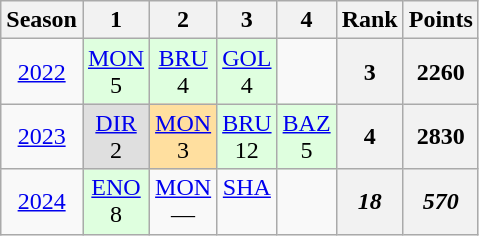<table class="wikitable" style="text-align:center;">
<tr>
<th>Season</th>
<th>1</th>
<th>2</th>
<th>3</th>
<th>4</th>
<th>Rank</th>
<th>Points</th>
</tr>
<tr>
<td><a href='#'>2022</a></td>
<td bgcolor="#dfffdf"><a href='#'>MON</a><br>5</td>
<td bgcolor="#dfffdf"><a href='#'>BRU</a><br>4</td>
<td bgcolor="#dfffdf"><a href='#'>GOL</a><br>4</td>
<td></td>
<th>3</th>
<th>2260</th>
</tr>
<tr>
<td><a href='#'>2023</a></td>
<td bgcolor="#dfdfdf"><a href='#'>DIR</a><br>2</td>
<td bgcolor="#ffdf9f"><a href='#'>MON</a><br>3</td>
<td bgcolor="#dfffdf"><a href='#'>BRU</a><br>12</td>
<td bgcolor="#dfffdf"><a href='#'>BAZ</a><br>5</td>
<th>4</th>
<th>2830</th>
</tr>
<tr>
<td><a href='#'>2024</a></td>
<td bgcolor="#dfffdf"><a href='#'>ENO</a><br>8</td>
<td><a href='#'>MON</a><br>—</td>
<td><a href='#'>SHA</a><br> </td>
<td></td>
<th><em>18</em></th>
<th><em>570</em></th>
</tr>
</table>
